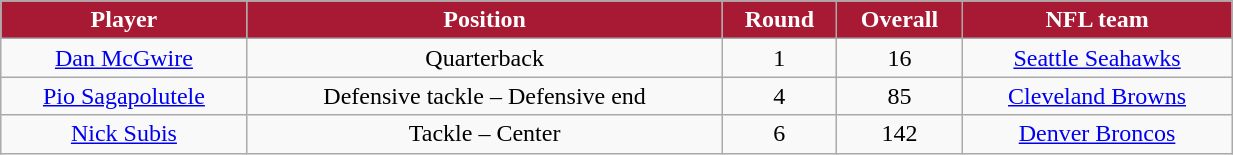<table class="wikitable" width="65%">
<tr>
<th style="background:#A81933;color:#FFFFFF;">Player</th>
<th style="background:#A81933;color:#FFFFFF;">Position</th>
<th style="background:#A81933;color:#FFFFFF;">Round</th>
<th style="background:#A81933;color:#FFFFFF;">Overall</th>
<th style="background:#A81933;color:#FFFFFF;">NFL team</th>
</tr>
<tr align="center" bgcolor="">
<td><a href='#'>Dan McGwire</a></td>
<td>Quarterback</td>
<td>1</td>
<td>16</td>
<td><a href='#'>Seattle Seahawks</a></td>
</tr>
<tr align="center" bgcolor="">
<td><a href='#'>Pio Sagapolutele</a></td>
<td>Defensive tackle – Defensive end</td>
<td>4</td>
<td>85</td>
<td><a href='#'>Cleveland Browns</a></td>
</tr>
<tr align="center" bgcolor="">
<td><a href='#'>Nick Subis</a></td>
<td>Tackle – Center</td>
<td>6</td>
<td>142</td>
<td><a href='#'>Denver Broncos</a></td>
</tr>
</table>
